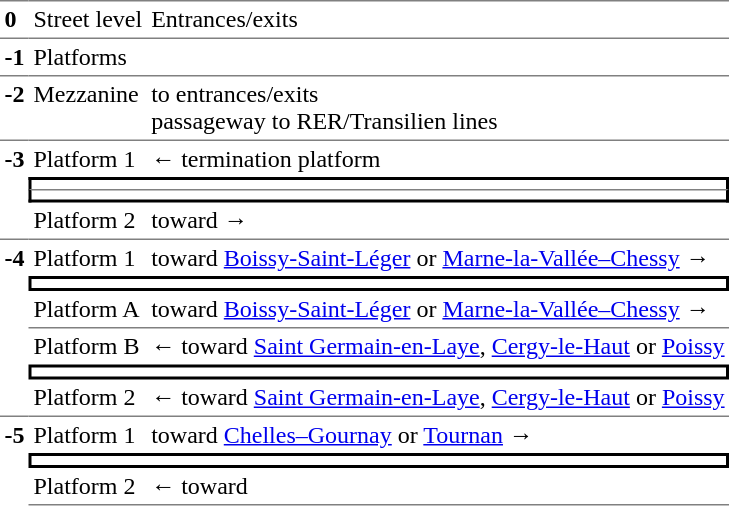<table border=0 cellspacing=0 cellpadding=3>
<tr>
<td style="border-top:solid 1px gray" valign=top><strong>0</strong></td>
<td style="border-top:solid 1px gray" valign=top>Street level</td>
<td style="border-top:solid 1px gray" valign=top>Entrances/exits</td>
</tr>
<tr>
<td style="border-top:solid 1px gray" valign=top><strong>-1</strong></td>
<td style="border-top:solid 1px gray" valign=top>Platforms</td>
<td style="border-top:solid 1px gray" valign=top>    </td>
</tr>
<tr>
<td style="border-top:solid 1px gray" valign=top><strong>-2</strong></td>
<td style="border-top:solid 1px gray" valign=top>Mezzanine</td>
<td style="border-top:solid 1px gray" valign=top>to entrances/exits<br>passageway to RER/Transilien lines</td>
</tr>
<tr>
<td style="border-top:solid 1px gray" rowspan=4 valign=top><strong>-3</strong></td>
<td style="border-top:solid 1px gray">Platform 1</td>
<td style="border-top:solid 1px gray">←   termination platform</td>
</tr>
<tr>
<td style="border-top:solid 2px black;border-right:solid 2px black;border-left:solid 2px black;text-align:center" colspan=2></td>
</tr>
<tr>
<td style="border-top:solid 1px gray;border-right:solid 2px black;border-left:solid 2px black;border-bottom:solid 2px black;text-align:center" colspan=2></td>
</tr>
<tr>
<td>Platform 2</td>
<td>   toward   →</td>
</tr>
<tr>
<td style="border-top:solid 1px gray" rowspan=6 valign=top><strong>-4</strong></td>
<td style="border-top:solid 1px gray">Platform 1</td>
<td style="border-top:solid 1px gray" valign=top>   toward <a href='#'>Boissy-Saint-Léger</a> or <a href='#'>Marne-la-Vallée–Chessy</a>  →</td>
</tr>
<tr>
<td style="border-top:solid 2px black;border-right:solid 2px black;border-left:solid 2px black;border-bottom:solid 2px black;text-align:center" colspan=2></td>
</tr>
<tr>
<td style="border-bottom:solid 1px gray">Platform A</td>
<td style="border-bottom:solid 1px gray" valign=top>   toward <a href='#'>Boissy-Saint-Léger</a> or <a href='#'>Marne-la-Vallée–Chessy</a>  →</td>
</tr>
<tr>
<td>Platform B</td>
<td>←   toward <a href='#'>Saint Germain-en-Laye</a>, <a href='#'>Cergy-le-Haut</a> or <a href='#'>Poissy</a> </td>
</tr>
<tr>
<td style="border-top:solid 2px black;border-right:solid 2px black;border-left:solid 2px black;border-bottom:solid 2px black;text-align:center" colspan=2></td>
</tr>
<tr>
<td>Platform 2</td>
<td>←   toward <a href='#'>Saint Germain-en-Laye</a>, <a href='#'>Cergy-le-Haut</a> or <a href='#'>Poissy</a> </td>
</tr>
<tr>
<td style="border-top:solid 1px gray" rowspan=3 valign=top><strong>-5</strong></td>
<td style="border-top:solid 1px gray">Platform 1</td>
<td style="border-top:solid 1px gray">   toward <a href='#'>Chelles–Gournay</a> or <a href='#'>Tournan</a>  →</td>
</tr>
<tr>
<td style="border-top:solid 2px black;border-right:solid 2px black;border-left:solid 2px black;border-bottom:solid 2px black;text-align:center" colspan=2></td>
</tr>
<tr>
<td style="border-bottom:solid 1px gray">Platform 2</td>
<td style="border-bottom:solid 1px gray">←   toward  </td>
</tr>
</table>
